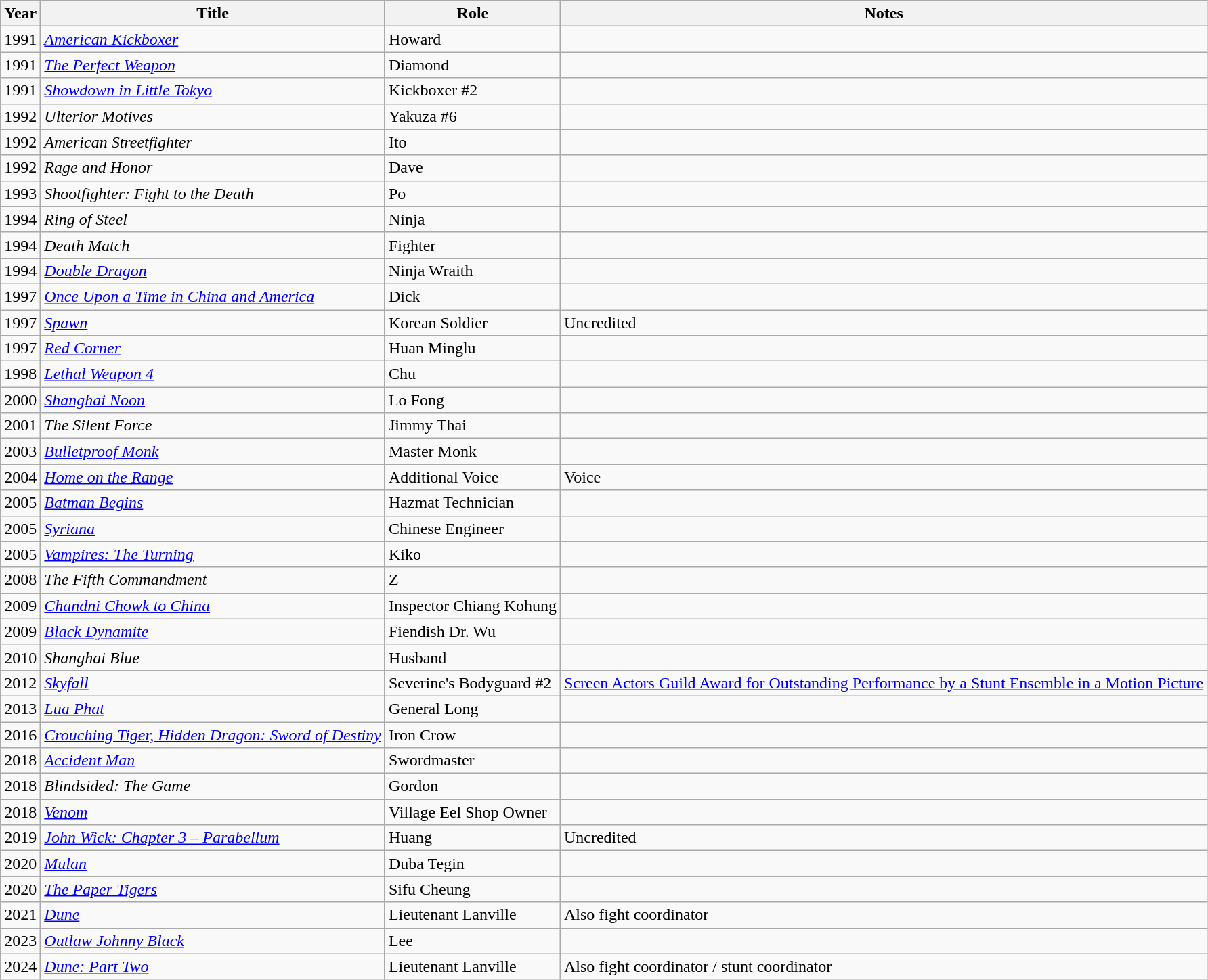<table class="wikitable sortable plainrowheaders">
<tr>
<th>Year</th>
<th>Title</th>
<th>Role</th>
<th>Notes</th>
</tr>
<tr>
<td>1991</td>
<td><em><a href='#'>American Kickboxer</a></em></td>
<td>Howard</td>
<td></td>
</tr>
<tr>
<td>1991</td>
<td><em><a href='#'>The Perfect Weapon</a></em></td>
<td>Diamond</td>
<td></td>
</tr>
<tr>
<td>1991</td>
<td><em><a href='#'>Showdown in Little Tokyo</a></em></td>
<td>Kickboxer #2</td>
<td></td>
</tr>
<tr>
<td>1992</td>
<td><em>Ulterior Motives</em></td>
<td>Yakuza #6</td>
<td></td>
</tr>
<tr>
<td>1992</td>
<td><em>American Streetfighter</em></td>
<td>Ito</td>
<td></td>
</tr>
<tr>
<td>1992</td>
<td><em>Rage and Honor</em></td>
<td>Dave</td>
<td></td>
</tr>
<tr>
<td>1993</td>
<td><em>Shootfighter: Fight to the Death</em></td>
<td>Po</td>
<td></td>
</tr>
<tr>
<td>1994</td>
<td><em>Ring of Steel</em></td>
<td>Ninja</td>
<td></td>
</tr>
<tr>
<td>1994</td>
<td><em>Death Match</em></td>
<td>Fighter</td>
<td></td>
</tr>
<tr>
<td>1994</td>
<td><em><a href='#'>Double Dragon</a></em></td>
<td>Ninja Wraith</td>
<td></td>
</tr>
<tr>
<td>1997</td>
<td><em><a href='#'>Once Upon a Time in China and America</a></em></td>
<td>Dick</td>
<td></td>
</tr>
<tr>
<td>1997</td>
<td><em><a href='#'>Spawn</a></em></td>
<td>Korean Soldier</td>
<td>Uncredited</td>
</tr>
<tr>
<td>1997</td>
<td><em><a href='#'>Red Corner</a></em></td>
<td>Huan Minglu</td>
<td></td>
</tr>
<tr>
<td>1998</td>
<td><em><a href='#'>Lethal Weapon 4</a></em></td>
<td>Chu</td>
<td></td>
</tr>
<tr>
<td>2000</td>
<td><em><a href='#'>Shanghai Noon</a></em></td>
<td>Lo Fong</td>
<td></td>
</tr>
<tr>
<td>2001</td>
<td><em>The Silent Force</em></td>
<td>Jimmy Thai</td>
<td></td>
</tr>
<tr>
<td>2003</td>
<td><em><a href='#'>Bulletproof Monk</a></em></td>
<td>Master Monk</td>
<td></td>
</tr>
<tr>
<td>2004</td>
<td><em><a href='#'>Home on the Range</a></em></td>
<td>Additional Voice</td>
<td>Voice</td>
</tr>
<tr>
<td>2005</td>
<td><em><a href='#'>Batman Begins</a></em></td>
<td>Hazmat Technician</td>
<td></td>
</tr>
<tr>
<td>2005</td>
<td><em><a href='#'>Syriana</a></em></td>
<td>Chinese Engineer</td>
<td></td>
</tr>
<tr>
<td>2005</td>
<td><em><a href='#'>Vampires: The Turning</a></em></td>
<td>Kiko</td>
<td></td>
</tr>
<tr>
<td>2008</td>
<td><em>The Fifth Commandment</em></td>
<td>Z</td>
<td></td>
</tr>
<tr>
<td>2009</td>
<td><em><a href='#'>Chandni Chowk to China</a></em></td>
<td>Inspector Chiang Kohung</td>
<td></td>
</tr>
<tr>
<td>2009</td>
<td><em><a href='#'>Black Dynamite</a></em></td>
<td>Fiendish Dr. Wu</td>
<td></td>
</tr>
<tr>
<td>2010</td>
<td><em>Shanghai Blue</em></td>
<td>Husband</td>
<td></td>
</tr>
<tr>
<td>2012</td>
<td><em><a href='#'>Skyfall</a></em></td>
<td>Severine's Bodyguard #2</td>
<td><a href='#'>Screen Actors Guild Award for Outstanding Performance by a Stunt Ensemble in a Motion Picture</a></td>
</tr>
<tr>
<td>2013</td>
<td><em><a href='#'>Lua Phat</a></em></td>
<td>General Long</td>
<td></td>
</tr>
<tr>
<td>2016</td>
<td><em><a href='#'>Crouching Tiger, Hidden Dragon: Sword of Destiny</a></em></td>
<td>Iron Crow</td>
<td></td>
</tr>
<tr>
<td>2018</td>
<td><em><a href='#'>Accident Man</a></em></td>
<td>Swordmaster</td>
<td></td>
</tr>
<tr>
<td>2018</td>
<td><em>Blindsided: The Game</em></td>
<td>Gordon</td>
<td></td>
</tr>
<tr>
<td>2018</td>
<td><em><a href='#'>Venom</a></em></td>
<td>Village Eel Shop Owner</td>
<td></td>
</tr>
<tr>
<td>2019</td>
<td><em><a href='#'>John Wick: Chapter 3 – Parabellum</a></em></td>
<td>Huang</td>
<td>Uncredited</td>
</tr>
<tr>
<td>2020</td>
<td><em><a href='#'>Mulan</a></em></td>
<td>Duba Tegin</td>
<td></td>
</tr>
<tr>
<td>2020</td>
<td><em><a href='#'>The Paper Tigers</a></em></td>
<td>Sifu Cheung</td>
<td></td>
</tr>
<tr>
<td>2021</td>
<td><em><a href='#'>Dune</a></em></td>
<td>Lieutenant Lanville</td>
<td>Also fight coordinator</td>
</tr>
<tr>
<td>2023</td>
<td><em><a href='#'>Outlaw Johnny Black</a></em></td>
<td>Lee</td>
<td></td>
</tr>
<tr>
<td>2024</td>
<td><em><a href='#'>Dune: Part Two</a></em></td>
<td>Lieutenant Lanville</td>
<td>Also fight coordinator / stunt coordinator</td>
</tr>
</table>
